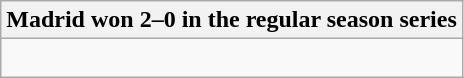<table class="wikitable collapsible collapsed">
<tr>
<th>Madrid won 2–0 in the regular season series</th>
</tr>
<tr>
<td><br>
</td>
</tr>
</table>
